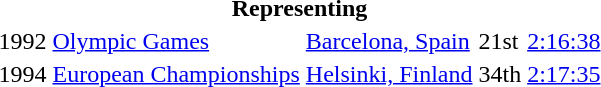<table>
<tr>
<th colspan="5">Representing </th>
</tr>
<tr>
<td>1992</td>
<td><a href='#'>Olympic Games</a></td>
<td><a href='#'>Barcelona, Spain</a></td>
<td>21st</td>
<td><a href='#'>2:16:38</a></td>
</tr>
<tr>
<td>1994</td>
<td><a href='#'>European Championships</a></td>
<td><a href='#'>Helsinki, Finland</a></td>
<td>34th</td>
<td><a href='#'>2:17:35</a></td>
</tr>
</table>
